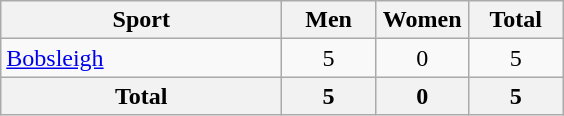<table class="wikitable sortable" style="text-align:center;">
<tr>
<th width=180>Sport</th>
<th width=55>Men</th>
<th width=55>Women</th>
<th width=55>Total</th>
</tr>
<tr>
<td align=left><a href='#'>Bobsleigh</a></td>
<td>5</td>
<td>0</td>
<td>5</td>
</tr>
<tr>
<th>Total</th>
<th>5</th>
<th>0</th>
<th>5</th>
</tr>
</table>
